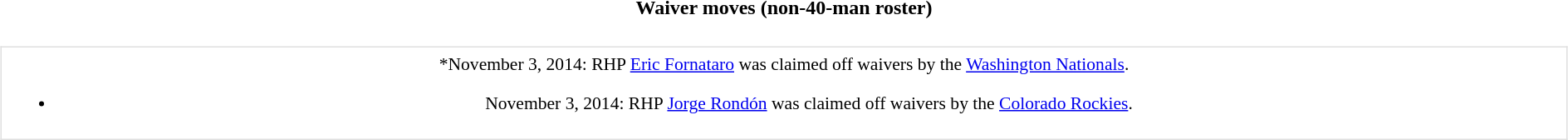<table class="toccolours collapsible collapsed" style="width:100%; background:inherit">
<tr>
<th>Waiver moves (non-40-man roster)</th>
</tr>
<tr>
<td><br><table border=1 style="border-collapse:collapse; font-size:90%; text-align: center; width: 100%" bordercolor="#DFDFDF"  cellpadding="5">
<tr>
<td>*November 3, 2014: RHP <a href='#'>Eric Fornataro</a> was claimed off waivers by the <a href='#'>Washington Nationals</a>.<br><ul><li>November 3, 2014: RHP <a href='#'>Jorge Rondón</a> was claimed off waivers by the <a href='#'>Colorado Rockies</a>.</li></ul></td>
</tr>
</table>
</td>
</tr>
</table>
